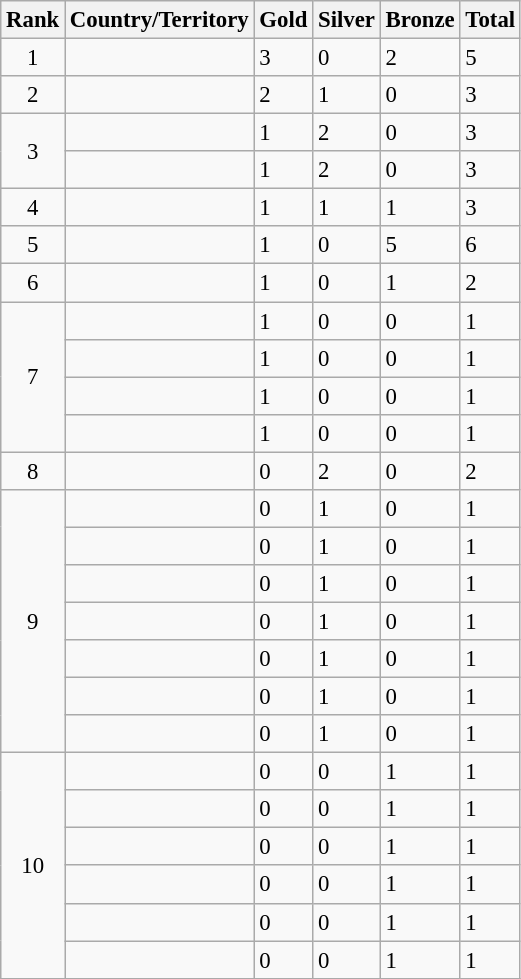<table class="wikitable sortable" style="font-size:95%;">
<tr>
<th>Rank</th>
<th>Country/Territory</th>
<th>Gold </th>
<th>Silver </th>
<th>Bronze </th>
<th>Total</th>
</tr>
<tr>
<td align="center">1</td>
<td></td>
<td>3</td>
<td>0</td>
<td>2</td>
<td>5</td>
</tr>
<tr>
<td align="center">2</td>
<td></td>
<td>2</td>
<td>1</td>
<td>0</td>
<td>3</td>
</tr>
<tr>
<td rowspan="2" align="center">3</td>
<td></td>
<td>1</td>
<td>2</td>
<td>0</td>
<td>3</td>
</tr>
<tr>
<td></td>
<td>1</td>
<td>2</td>
<td>0</td>
<td>3</td>
</tr>
<tr>
<td align="center">4</td>
<td></td>
<td>1</td>
<td>1</td>
<td>1</td>
<td>3</td>
</tr>
<tr>
<td align="center">5</td>
<td></td>
<td>1</td>
<td>0</td>
<td>5</td>
<td>6</td>
</tr>
<tr>
<td align="center">6</td>
<td></td>
<td>1</td>
<td>0</td>
<td>1</td>
<td>2</td>
</tr>
<tr>
<td rowspan="4" align="center">7</td>
<td></td>
<td>1</td>
<td>0</td>
<td>0</td>
<td>1</td>
</tr>
<tr>
<td></td>
<td>1</td>
<td>0</td>
<td>0</td>
<td>1</td>
</tr>
<tr>
<td></td>
<td>1</td>
<td>0</td>
<td>0</td>
<td>1</td>
</tr>
<tr>
<td></td>
<td>1</td>
<td>0</td>
<td>0</td>
<td>1</td>
</tr>
<tr>
<td align="center">8</td>
<td></td>
<td>0</td>
<td>2</td>
<td>0</td>
<td>2</td>
</tr>
<tr>
<td rowspan="7" align="center">9</td>
<td></td>
<td>0</td>
<td>1</td>
<td>0</td>
<td>1</td>
</tr>
<tr>
<td></td>
<td>0</td>
<td>1</td>
<td>0</td>
<td>1</td>
</tr>
<tr>
<td></td>
<td>0</td>
<td>1</td>
<td>0</td>
<td>1</td>
</tr>
<tr>
<td></td>
<td>0</td>
<td>1</td>
<td>0</td>
<td>1</td>
</tr>
<tr>
<td></td>
<td>0</td>
<td>1</td>
<td>0</td>
<td>1</td>
</tr>
<tr>
<td></td>
<td>0</td>
<td>1</td>
<td>0</td>
<td>1</td>
</tr>
<tr>
<td></td>
<td>0</td>
<td>1</td>
<td>0</td>
<td>1</td>
</tr>
<tr>
<td rowspan="6" align="center">10</td>
<td></td>
<td>0</td>
<td>0</td>
<td>1</td>
<td>1</td>
</tr>
<tr>
<td></td>
<td>0</td>
<td>0</td>
<td>1</td>
<td>1</td>
</tr>
<tr>
<td></td>
<td>0</td>
<td>0</td>
<td>1</td>
<td>1</td>
</tr>
<tr>
<td></td>
<td>0</td>
<td>0</td>
<td>1</td>
<td>1</td>
</tr>
<tr>
<td></td>
<td>0</td>
<td>0</td>
<td>1</td>
<td>1</td>
</tr>
<tr>
<td></td>
<td>0</td>
<td>0</td>
<td>1</td>
<td>1</td>
</tr>
<tr>
</tr>
</table>
